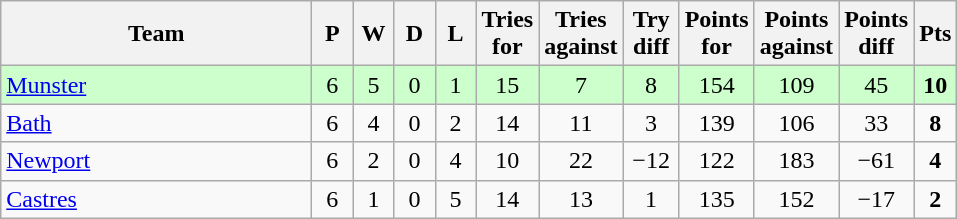<table class="wikitable" style="text-align: center;">
<tr>
<th width="200">Team</th>
<th width="20">P</th>
<th width="20">W</th>
<th width="20">D</th>
<th width="20">L</th>
<th width="20">Tries for</th>
<th width="20">Tries against</th>
<th width="30">Try diff</th>
<th width="20">Points for</th>
<th width="20">Points against</th>
<th width="25">Points diff</th>
<th width="20">Pts</th>
</tr>
<tr bgcolor="#ccffcc">
<td align="left">  <a href='#'>Munster</a></td>
<td>6</td>
<td>5</td>
<td>0</td>
<td>1</td>
<td>15</td>
<td>7</td>
<td>8</td>
<td>154</td>
<td>109</td>
<td>45</td>
<td><strong>10</strong></td>
</tr>
<tr>
<td align="left">  <a href='#'>Bath</a></td>
<td>6</td>
<td>4</td>
<td>0</td>
<td>2</td>
<td>14</td>
<td>11</td>
<td>3</td>
<td>139</td>
<td>106</td>
<td>33</td>
<td><strong>8</strong></td>
</tr>
<tr>
<td align="left"> <a href='#'>Newport</a></td>
<td>6</td>
<td>2</td>
<td>0</td>
<td>4</td>
<td>10</td>
<td>22</td>
<td>−12</td>
<td>122</td>
<td>183</td>
<td>−61</td>
<td><strong>4</strong></td>
</tr>
<tr>
<td align="left"> <a href='#'>Castres</a></td>
<td>6</td>
<td>1</td>
<td>0</td>
<td>5</td>
<td>14</td>
<td>13</td>
<td>1</td>
<td>135</td>
<td>152</td>
<td>−17</td>
<td><strong>2</strong></td>
</tr>
</table>
